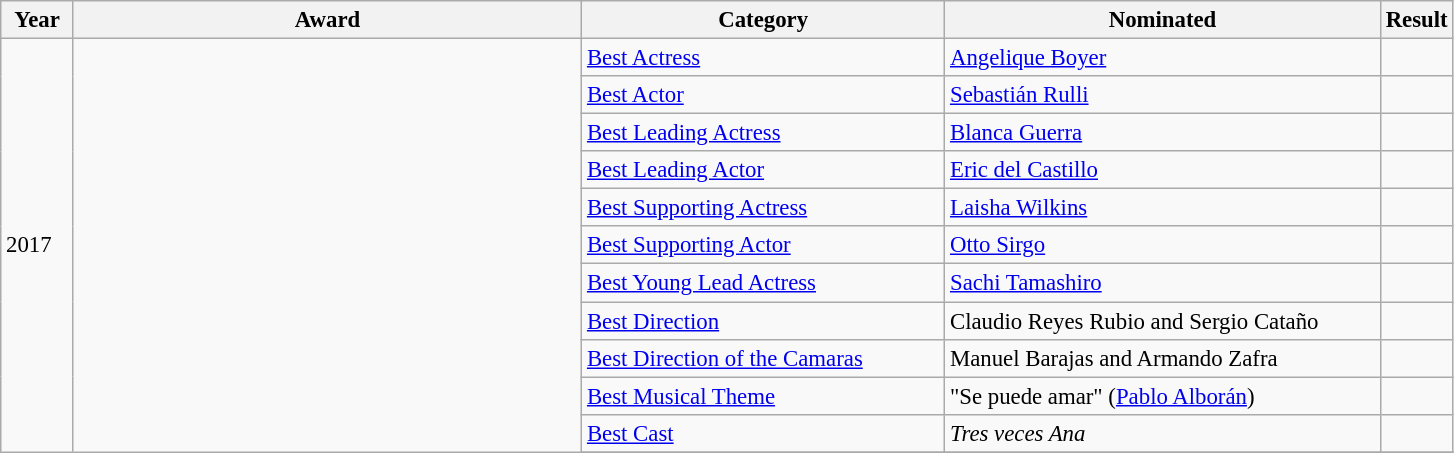<table class="wikitable" style="font-size: 95%;">
<tr align="center">
<th>Year</th>
<th width=35%>Award</th>
<th width=25%>Category</th>
<th width=30%>Nominated</th>
<th width=5%>Result</th>
</tr>
<tr>
<td rowspan="22">2017</td>
<td rowspan="19"></td>
<td><a href='#'>Best Actress</a></td>
<td><a href='#'>Angelique Boyer</a></td>
<td></td>
</tr>
<tr>
<td><a href='#'>Best Actor</a></td>
<td><a href='#'>Sebastián Rulli</a></td>
<td></td>
</tr>
<tr>
<td><a href='#'>Best Leading Actress</a></td>
<td><a href='#'>Blanca Guerra</a></td>
<td></td>
</tr>
<tr>
<td><a href='#'>Best Leading Actor</a></td>
<td><a href='#'>Eric del Castillo</a></td>
<td></td>
</tr>
<tr>
<td><a href='#'>Best Supporting Actress</a></td>
<td><a href='#'>Laisha Wilkins</a></td>
<td></td>
</tr>
<tr>
<td><a href='#'>Best Supporting Actor</a></td>
<td><a href='#'>Otto Sirgo</a></td>
<td></td>
</tr>
<tr>
<td><a href='#'>Best Young Lead Actress</a></td>
<td><a href='#'>Sachi Tamashiro</a></td>
<td></td>
</tr>
<tr>
<td><a href='#'>Best Direction</a></td>
<td>Claudio Reyes Rubio and Sergio Cataño</td>
<td></td>
</tr>
<tr>
<td><a href='#'>Best Direction of the Camaras</a></td>
<td>Manuel Barajas and Armando Zafra</td>
<td></td>
</tr>
<tr>
<td><a href='#'>Best Musical Theme</a></td>
<td>"Se puede amar" (<a href='#'>Pablo Alborán</a>)</td>
<td></td>
</tr>
<tr>
<td><a href='#'>Best Cast</a></td>
<td><em>Tres veces Ana</em></td>
<td></td>
</tr>
<tr>
</tr>
</table>
